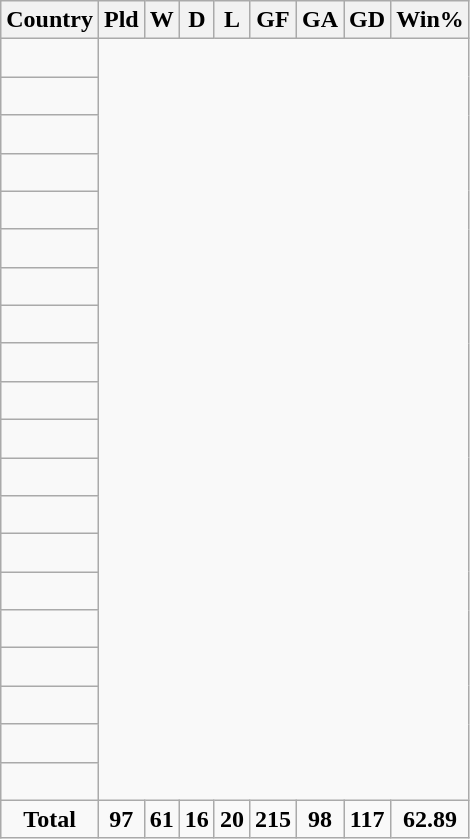<table class="wikitable sortable" style="text-align:center">
<tr>
<th>Country</th>
<th>Pld</th>
<th>W</th>
<th>D</th>
<th>L</th>
<th>GF</th>
<th>GA</th>
<th>GD</th>
<th>Win%</th>
</tr>
<tr>
<td align=left><br></td>
</tr>
<tr>
<td align=left><br></td>
</tr>
<tr>
<td align=left><br></td>
</tr>
<tr>
<td align=left><br></td>
</tr>
<tr>
<td align=left><br></td>
</tr>
<tr>
<td align=left><br></td>
</tr>
<tr>
<td align=left><br></td>
</tr>
<tr>
<td align=left><br></td>
</tr>
<tr>
<td align=left><br></td>
</tr>
<tr>
<td align=left><br></td>
</tr>
<tr>
<td align=left><br></td>
</tr>
<tr>
<td align=left><br></td>
</tr>
<tr>
<td align=left><br></td>
</tr>
<tr>
<td align=left><br></td>
</tr>
<tr>
<td align=left><br></td>
</tr>
<tr>
<td align=left><br></td>
</tr>
<tr>
<td align=left><br></td>
</tr>
<tr>
<td align=left><br></td>
</tr>
<tr>
<td align=left><br></td>
</tr>
<tr>
<td align=left><br></td>
</tr>
<tr class="sortbottom">
<td><strong>Total</strong></td>
<td><strong>97</strong></td>
<td><strong>61</strong></td>
<td><strong>16</strong></td>
<td><strong>20</strong></td>
<td><strong>215</strong></td>
<td><strong>98</strong></td>
<td><strong>117</strong></td>
<td><strong>62.89</strong></td>
</tr>
</table>
